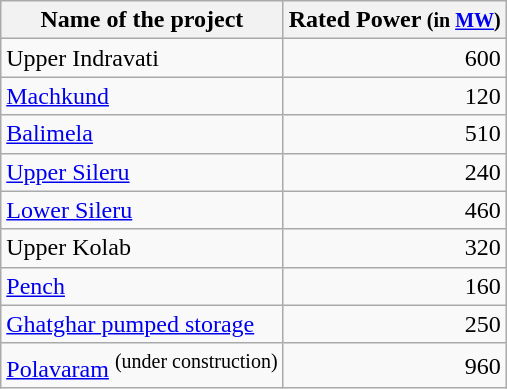<table class="wikitable sortable">
<tr>
<th>Name of the project</th>
<th data-sort-type="number">Rated Power <small>(in <a href='#'>MW</a>)</small></th>
</tr>
<tr>
<td>Upper Indravati</td>
<td align="right">600</td>
</tr>
<tr>
<td><a href='#'>Machkund</a></td>
<td align="right">120</td>
</tr>
<tr>
<td><a href='#'>Balimela</a></td>
<td align="right">510</td>
</tr>
<tr>
<td><a href='#'>Upper Sileru</a></td>
<td align="right">240</td>
</tr>
<tr>
<td><a href='#'>Lower Sileru</a></td>
<td align="right">460</td>
</tr>
<tr>
<td>Upper Kolab</td>
<td align="right">320</td>
</tr>
<tr>
<td><a href='#'>Pench</a></td>
<td align="right">160</td>
</tr>
<tr>
<td><a href='#'>Ghatghar pumped storage</a></td>
<td align="right">250</td>
</tr>
<tr>
<td><a href='#'>Polavaram</a> <sup>(under construction)</sup></td>
<td align="right">960</td>
</tr>
</table>
